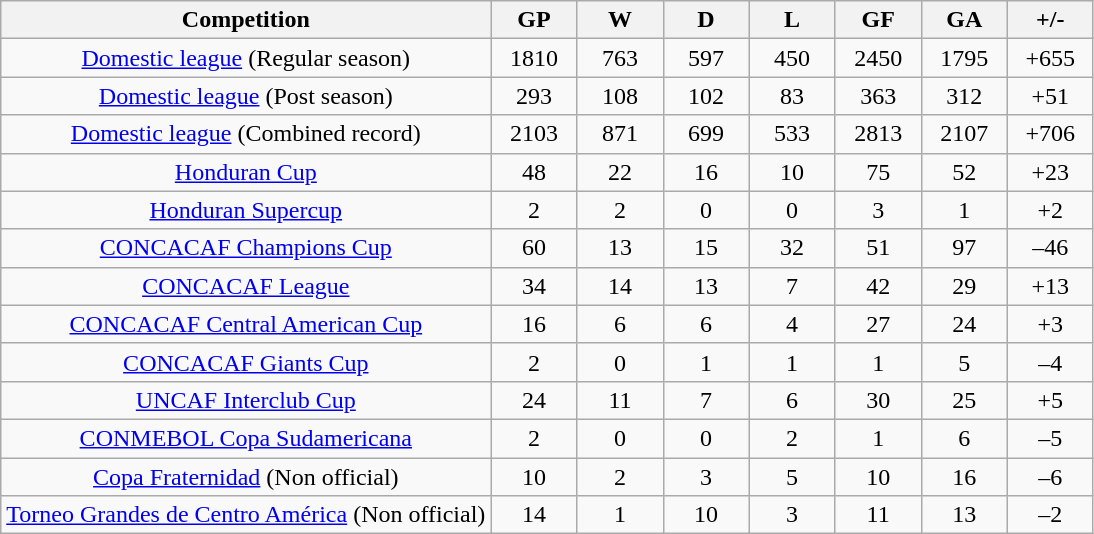<table class="wikitable">
<tr>
<th>Competition</th>
<th width=50>GP</th>
<th width=50>W</th>
<th width=50>D</th>
<th width=50>L</th>
<th width=50>GF</th>
<th width=50>GA</th>
<th width=50>+/-</th>
</tr>
<tr align=center>
<td><a href='#'>Domestic league</a> (Regular season)</td>
<td>1810</td>
<td>763</td>
<td>597</td>
<td>450</td>
<td>2450</td>
<td>1795</td>
<td>+655</td>
</tr>
<tr align=center>
<td><a href='#'>Domestic league</a> (Post season)</td>
<td>293</td>
<td>108</td>
<td>102</td>
<td>83</td>
<td>363</td>
<td>312</td>
<td>+51</td>
</tr>
<tr align=center>
<td><a href='#'>Domestic league</a> (Combined record)</td>
<td>2103</td>
<td>871</td>
<td>699</td>
<td>533</td>
<td>2813</td>
<td>2107</td>
<td>+706</td>
</tr>
<tr align=center>
<td><a href='#'>Honduran Cup</a></td>
<td>48</td>
<td>22</td>
<td>16</td>
<td>10</td>
<td>75</td>
<td>52</td>
<td>+23</td>
</tr>
<tr align=center>
<td><a href='#'>Honduran Supercup</a></td>
<td>2</td>
<td>2</td>
<td>0</td>
<td>0</td>
<td>3</td>
<td>1</td>
<td>+2</td>
</tr>
<tr align=center>
<td><a href='#'>CONCACAF Champions Cup</a></td>
<td>60</td>
<td>13</td>
<td>15</td>
<td>32</td>
<td>51</td>
<td>97</td>
<td>–46</td>
</tr>
<tr align=center>
<td><a href='#'>CONCACAF League</a></td>
<td>34</td>
<td>14</td>
<td>13</td>
<td>7</td>
<td>42</td>
<td>29</td>
<td>+13</td>
</tr>
<tr align=center>
<td><a href='#'>CONCACAF Central American Cup</a></td>
<td>16</td>
<td>6</td>
<td>6</td>
<td>4</td>
<td>27</td>
<td>24</td>
<td>+3</td>
</tr>
<tr align=center>
<td><a href='#'>CONCACAF Giants Cup</a></td>
<td>2</td>
<td>0</td>
<td>1</td>
<td>1</td>
<td>1</td>
<td>5</td>
<td>–4</td>
</tr>
<tr align=center>
<td><a href='#'>UNCAF Interclub Cup</a></td>
<td>24</td>
<td>11</td>
<td>7</td>
<td>6</td>
<td>30</td>
<td>25</td>
<td>+5</td>
</tr>
<tr align=center>
<td><a href='#'>CONMEBOL Copa Sudamericana</a></td>
<td>2</td>
<td>0</td>
<td>0</td>
<td>2</td>
<td>1</td>
<td>6</td>
<td>–5</td>
</tr>
<tr align=center>
<td><a href='#'>Copa Fraternidad</a> (Non official)</td>
<td>10</td>
<td>2</td>
<td>3</td>
<td>5</td>
<td>10</td>
<td>16</td>
<td>–6</td>
</tr>
<tr align=center>
<td><a href='#'>Torneo Grandes de Centro América</a> (Non official)</td>
<td>14</td>
<td>1</td>
<td>10</td>
<td>3</td>
<td>11</td>
<td>13</td>
<td>–2</td>
</tr>
</table>
